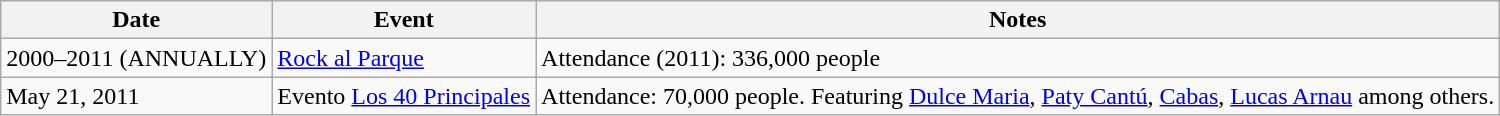<table class="wikitable sortable">
<tr>
<th>Date</th>
<th>Event</th>
<th>Notes</th>
</tr>
<tr>
<td style="text-align: left;">2000–2011 (ANNUALLY)</td>
<td style="text-align: left;"><a href='#'>Rock al Parque</a></td>
<td style="text-align: left;">Attendance (2011): 336,000 people</td>
</tr>
<tr>
<td style="text-align: left;">May 21, 2011</td>
<td style="text-align: left;">Evento <a href='#'>Los 40 Principales</a></td>
<td style="text-align: left;">Attendance: 70,000 people. Featuring <a href='#'>Dulce Maria</a>, <a href='#'>Paty Cantú</a>, <a href='#'>Cabas</a>, <a href='#'>Lucas Arnau</a> among others.</td>
</tr>
</table>
